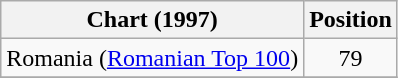<table class="wikitable sortable">
<tr>
<th>Chart (1997)</th>
<th>Position</th>
</tr>
<tr>
<td>Romania (<a href='#'>Romanian Top 100</a>)</td>
<td align="center">79</td>
</tr>
<tr>
</tr>
</table>
